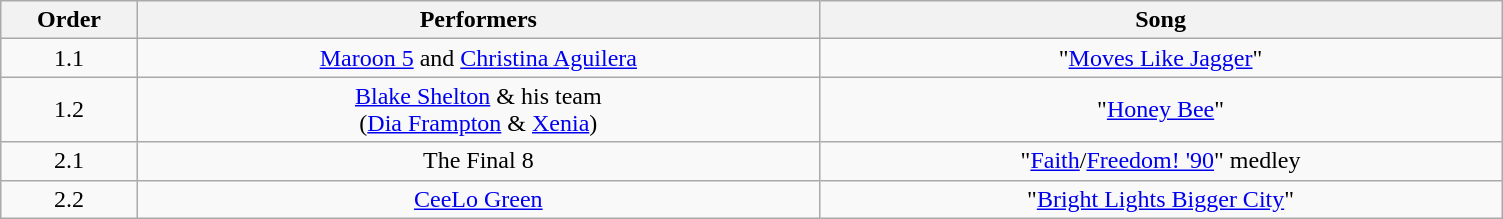<table class="wikitable" style="text-align:center;">
<tr>
<th width="05%">Order</th>
<th width="25%">Performers</th>
<th width="25%">Song</th>
</tr>
<tr>
<td>1.1</td>
<td><a href='#'>Maroon 5</a> and <a href='#'>Christina Aguilera</a></td>
<td>"<a href='#'>Moves Like Jagger</a>"</td>
</tr>
<tr>
<td>1.2</td>
<td><a href='#'>Blake Shelton</a> & his team<br>(<a href='#'>Dia Frampton</a> & <a href='#'>Xenia</a>)</td>
<td>"<a href='#'>Honey Bee</a>"</td>
</tr>
<tr>
<td>2.1</td>
<td>The Final 8</td>
<td>"<a href='#'>Faith</a>/<a href='#'>Freedom! '90</a>" medley</td>
</tr>
<tr>
<td>2.2</td>
<td><a href='#'>CeeLo Green</a></td>
<td>"<a href='#'>Bright Lights Bigger City</a>"</td>
</tr>
</table>
